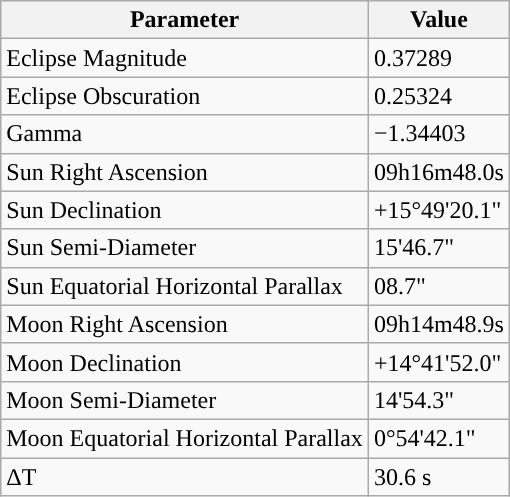<table class="wikitable">
<tr>
<th>Parameter</th>
<th>Value</th>
</tr>
<tr>
<td>Eclipse Magnitude</td>
<td>0.37289</td>
</tr>
<tr>
<td>Eclipse Obscuration</td>
<td>0.25324</td>
</tr>
<tr>
<td>Gamma</td>
<td>−1.34403</td>
</tr>
<tr>
<td>Sun Right Ascension</td>
<td>09h16m48.0s</td>
</tr>
<tr>
<td>Sun Declination</td>
<td>+15°49'20.1"</td>
</tr>
<tr>
<td>Sun Semi-Diameter</td>
<td>15'46.7"</td>
</tr>
<tr>
<td>Sun Equatorial Horizontal Parallax</td>
<td>08.7"</td>
</tr>
<tr>
<td>Moon Right Ascension</td>
<td>09h14m48.9s</td>
</tr>
<tr>
<td>Moon Declination</td>
<td>+14°41'52.0"</td>
</tr>
<tr>
<td>Moon Semi-Diameter</td>
<td>14'54.3"</td>
</tr>
<tr>
<td>Moon Equatorial Horizontal Parallax</td>
<td>0°54'42.1"</td>
</tr>
<tr>
<td>ΔT</td>
<td>30.6 s</td>
</tr>
</table>
